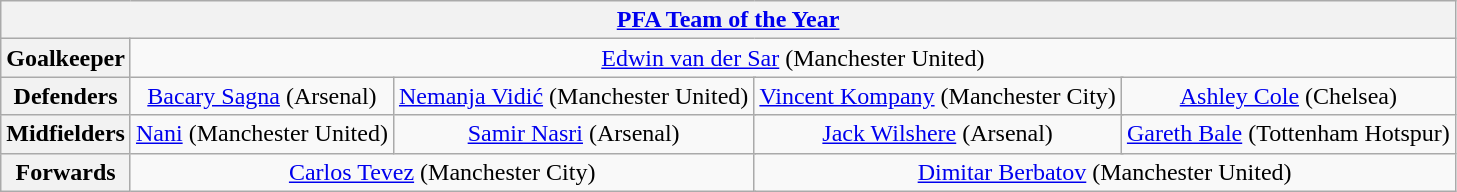<table class="wikitable" style="text-align:center">
<tr>
<th colspan="12"><a href='#'>PFA Team of the Year</a></th>
</tr>
<tr>
<th>Goalkeeper</th>
<td colspan="12"><a href='#'>Edwin van der Sar</a> (Manchester United)</td>
</tr>
<tr>
<th>Defenders</th>
<td colspan="3"><a href='#'>Bacary Sagna</a> (Arsenal)</td>
<td colspan="3"><a href='#'>Nemanja Vidić</a> (Manchester United)</td>
<td colspan="3"><a href='#'>Vincent Kompany</a> (Manchester City)</td>
<td colspan="3"><a href='#'>Ashley Cole</a> (Chelsea)</td>
</tr>
<tr>
<th>Midfielders</th>
<td colspan="3"><a href='#'>Nani</a> (Manchester United)</td>
<td colspan="3"><a href='#'>Samir Nasri</a> (Arsenal)</td>
<td colspan="3"><a href='#'>Jack Wilshere</a> (Arsenal)</td>
<td colspan="3"><a href='#'>Gareth Bale</a> (Tottenham Hotspur)</td>
</tr>
<tr>
<th>Forwards</th>
<td colspan="6"><a href='#'>Carlos Tevez</a> (Manchester City)</td>
<td colspan="6"><a href='#'>Dimitar Berbatov</a> (Manchester United)</td>
</tr>
</table>
